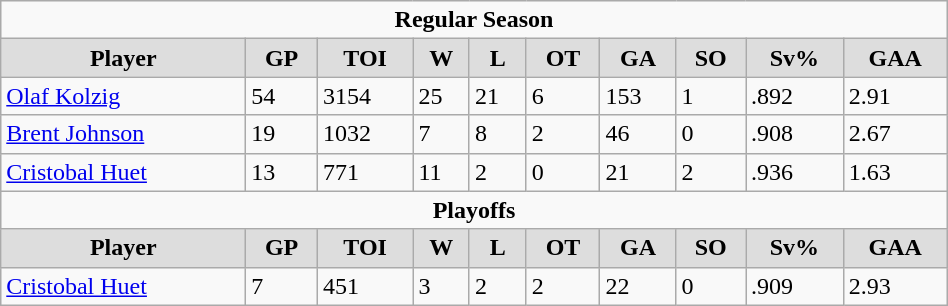<table class="wikitable" width="50%">
<tr>
<td colspan="10" align="center"><strong>Regular Season</strong></td>
</tr>
<tr align="center"  bgcolor="#dddddd">
<td><strong>Player</strong></td>
<td><strong>GP</strong></td>
<td><strong>TOI</strong></td>
<td><strong>W</strong></td>
<td><strong>L</strong></td>
<td><strong>OT</strong></td>
<td><strong>GA</strong></td>
<td><strong>SO</strong></td>
<td><strong>Sv%</strong></td>
<td><strong>GAA</strong></td>
</tr>
<tr>
<td><a href='#'>Olaf Kolzig</a></td>
<td>54</td>
<td>3154</td>
<td>25</td>
<td>21</td>
<td>6</td>
<td>153</td>
<td>1</td>
<td>.892</td>
<td>2.91</td>
</tr>
<tr>
<td><a href='#'>Brent Johnson</a></td>
<td>19</td>
<td>1032</td>
<td>7</td>
<td>8</td>
<td>2</td>
<td>46</td>
<td>0</td>
<td>.908</td>
<td>2.67</td>
</tr>
<tr>
<td><a href='#'>Cristobal Huet</a></td>
<td>13</td>
<td>771</td>
<td>11</td>
<td>2</td>
<td>0</td>
<td>21</td>
<td>2</td>
<td>.936</td>
<td>1.63</td>
</tr>
<tr>
<td colspan="10" align="center"><strong>Playoffs</strong></td>
</tr>
<tr align="center" bgcolor="#dddddd">
<td><strong>Player</strong></td>
<td><strong>GP</strong></td>
<td><strong>TOI</strong></td>
<td><strong>W</strong></td>
<td><strong>L</strong></td>
<td><strong>OT</strong></td>
<td><strong>GA</strong></td>
<td><strong>SO</strong></td>
<td><strong>Sv%</strong></td>
<td><strong>GAA</strong></td>
</tr>
<tr>
<td><a href='#'>Cristobal Huet</a></td>
<td>7</td>
<td>451</td>
<td>3</td>
<td>2</td>
<td>2</td>
<td>22</td>
<td>0</td>
<td>.909</td>
<td>2.93</td>
</tr>
</table>
